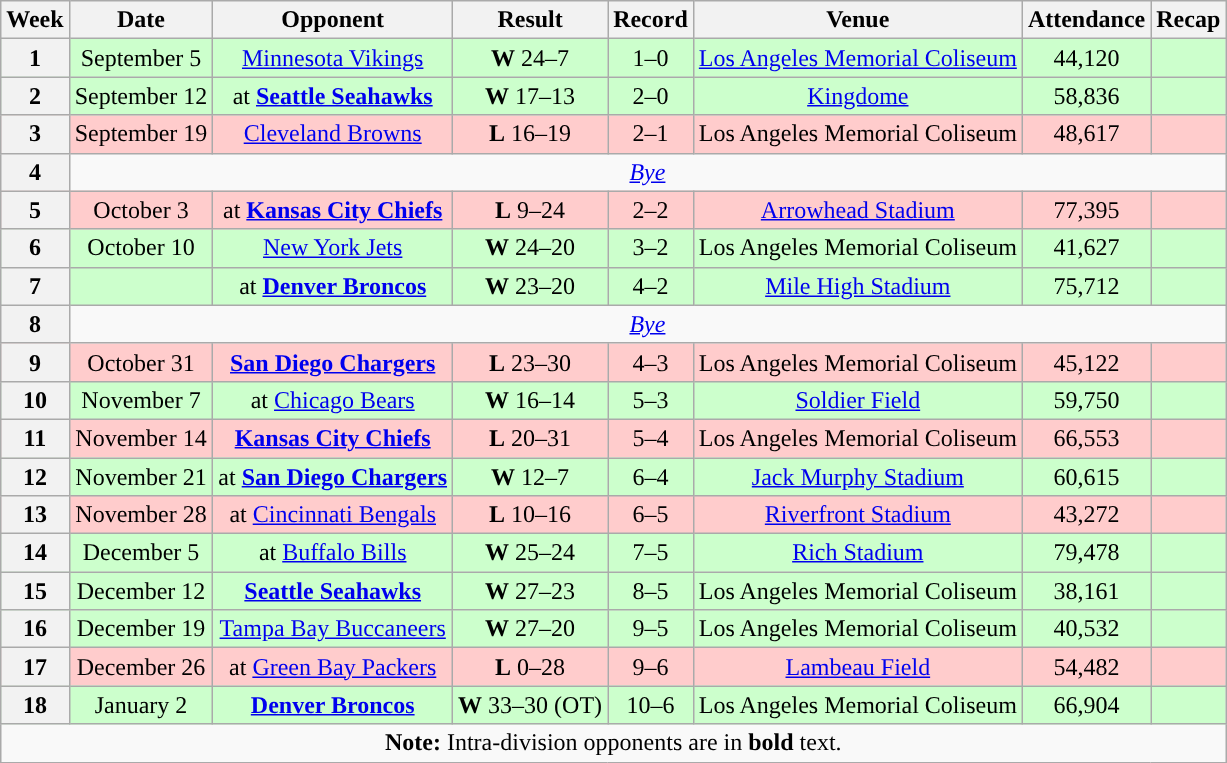<table class="wikitable" style="text-align:center">
<tr>
<th>Week</th>
<th>Date</th>
<th>Opponent</th>
<th>Result</th>
<th>Record</th>
<th>Venue</th>
<th>Attendance</th>
<th>Recap</th>
</tr>
<tr style="background: #cfc;">
<th>1</th>
<td>September 5</td>
<td><a href='#'>Minnesota Vikings</a></td>
<td><strong>W</strong> 24–7</td>
<td>1–0</td>
<td><a href='#'>Los Angeles Memorial Coliseum</a></td>
<td>44,120</td>
<td></td>
</tr>
<tr style="background: #cfc;">
<th>2</th>
<td>September 12</td>
<td>at <strong><a href='#'>Seattle Seahawks</a></strong></td>
<td><strong>W</strong> 17–13</td>
<td>2–0</td>
<td><a href='#'>Kingdome</a></td>
<td>58,836</td>
<td></td>
</tr>
<tr style="background: #fcc;">
<th>3</th>
<td>September 19</td>
<td><a href='#'>Cleveland Browns</a></td>
<td><strong>L</strong> 16–19</td>
<td>2–1</td>
<td>Los Angeles Memorial Coliseum</td>
<td>48,617</td>
<td></td>
</tr>
<tr>
<th>4</th>
<td colspan="7"><em><a href='#'>Bye</a></em></td>
</tr>
<tr style="background: #fcc;">
<th>5</th>
<td>October 3</td>
<td>at <strong><a href='#'>Kansas City Chiefs</a></strong></td>
<td><strong>L</strong> 9–24</td>
<td>2–2</td>
<td><a href='#'>Arrowhead Stadium</a></td>
<td>77,395</td>
<td></td>
</tr>
<tr style="background: #cfc;">
<th>6</th>
<td>October 10</td>
<td><a href='#'>New York Jets</a></td>
<td><strong>W</strong> 24–20</td>
<td>3–2</td>
<td>Los Angeles Memorial Coliseum</td>
<td>41,627</td>
<td></td>
</tr>
<tr style="background: #cfc;">
<th>7</th>
<td></td>
<td>at <strong><a href='#'>Denver Broncos</a></strong></td>
<td><strong>W</strong> 23–20</td>
<td>4–2</td>
<td><a href='#'>Mile High Stadium</a></td>
<td>75,712</td>
<td></td>
</tr>
<tr>
<th>8</th>
<td colspan="7"><em><a href='#'>Bye</a></em></td>
</tr>
<tr style="background: #fcc;">
<th>9</th>
<td>October 31</td>
<td><strong><a href='#'>San Diego Chargers</a></strong></td>
<td><strong>L</strong> 23–30</td>
<td>4–3</td>
<td>Los Angeles Memorial Coliseum</td>
<td>45,122</td>
<td></td>
</tr>
<tr style="background: #cfc;">
<th>10</th>
<td>November 7</td>
<td>at <a href='#'>Chicago Bears</a></td>
<td><strong>W</strong> 16–14</td>
<td>5–3</td>
<td><a href='#'>Soldier Field</a></td>
<td>59,750</td>
<td></td>
</tr>
<tr style="background: #fcc;">
<th>11</th>
<td>November 14</td>
<td><strong><a href='#'>Kansas City Chiefs</a></strong></td>
<td><strong>L</strong> 20–31</td>
<td>5–4</td>
<td>Los Angeles Memorial Coliseum</td>
<td>66,553</td>
<td></td>
</tr>
<tr style="background: #cfc;">
<th>12</th>
<td>November 21</td>
<td>at <strong><a href='#'>San Diego Chargers</a></strong></td>
<td><strong>W</strong> 12–7</td>
<td>6–4</td>
<td><a href='#'>Jack Murphy Stadium</a></td>
<td>60,615</td>
<td></td>
</tr>
<tr style="background: #fcc;">
<th>13</th>
<td>November 28</td>
<td>at <a href='#'>Cincinnati Bengals</a></td>
<td><strong>L</strong> 10–16</td>
<td>6–5</td>
<td><a href='#'>Riverfront Stadium</a></td>
<td>43,272</td>
<td></td>
</tr>
<tr style="background: #cfc;">
<th>14</th>
<td>December 5</td>
<td>at <a href='#'>Buffalo Bills</a></td>
<td><strong>W</strong> 25–24</td>
<td>7–5</td>
<td><a href='#'>Rich Stadium</a></td>
<td>79,478</td>
<td></td>
</tr>
<tr style="background: #cfc;">
<th>15</th>
<td>December 12</td>
<td><strong><a href='#'>Seattle Seahawks</a></strong></td>
<td><strong>W</strong> 27–23</td>
<td>8–5</td>
<td>Los Angeles Memorial Coliseum</td>
<td>38,161</td>
<td></td>
</tr>
<tr style="background: #cfc;">
<th>16</th>
<td>December 19</td>
<td><a href='#'>Tampa Bay Buccaneers</a></td>
<td><strong>W</strong> 27–20</td>
<td>9–5</td>
<td>Los Angeles Memorial Coliseum</td>
<td>40,532</td>
<td></td>
</tr>
<tr style="background: #fcc;">
<th>17</th>
<td>December 26</td>
<td>at <a href='#'>Green Bay Packers</a></td>
<td><strong>L</strong> 0–28</td>
<td>9–6</td>
<td><a href='#'>Lambeau Field</a></td>
<td>54,482</td>
<td></td>
</tr>
<tr style="background: #cfc;">
<th>18</th>
<td>January 2</td>
<td><strong><a href='#'>Denver Broncos</a></strong></td>
<td><strong>W</strong> 33–30 (OT)</td>
<td>10–6</td>
<td>Los Angeles Memorial Coliseum</td>
<td>66,904</td>
<td></td>
</tr>
<tr>
<td colspan="8"><strong>Note:</strong> Intra-division opponents are in <strong>bold</strong> text.</td>
</tr>
</table>
